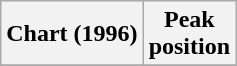<table class="wikitable sortable plainrowheaders" style="text-align:center">
<tr>
<th scope="col">Chart (1996)</th>
<th scope="col">Peak<br>position</th>
</tr>
<tr>
</tr>
</table>
